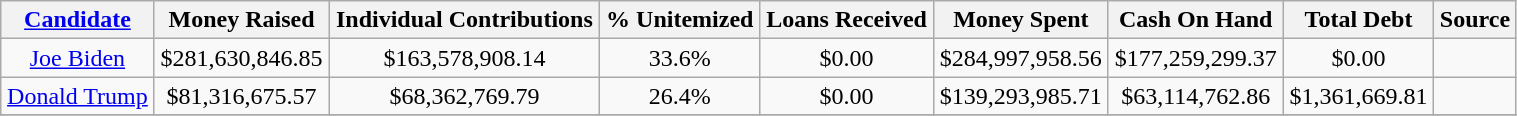<table class="sortable wikitable" style="text-align:center; width:80%;">
<tr>
<th><a href='#'>Candidate</a></th>
<th>Money Raised</th>
<th>Individual Contributions</th>
<th>% Unitemized</th>
<th>Loans Received</th>
<th>Money Spent</th>
<th>Cash On Hand</th>
<th>Total Debt</th>
<th>Source</th>
</tr>
<tr>
<td><a href='#'>Joe Biden</a></td>
<td>$281,630,846.85</td>
<td>$163,578,908.14</td>
<td>33.6%</td>
<td>$0.00</td>
<td>$284,997,958.56</td>
<td>$177,259,299.37</td>
<td>$0.00</td>
<td></td>
</tr>
<tr>
<td><a href='#'>Donald Trump</a></td>
<td>$81,316,675.57</td>
<td>$68,362,769.79</td>
<td>26.4%</td>
<td>$0.00</td>
<td>$139,293,985.71</td>
<td>$63,114,762.86</td>
<td>$1,361,669.81</td>
<td></td>
</tr>
<tr>
</tr>
</table>
